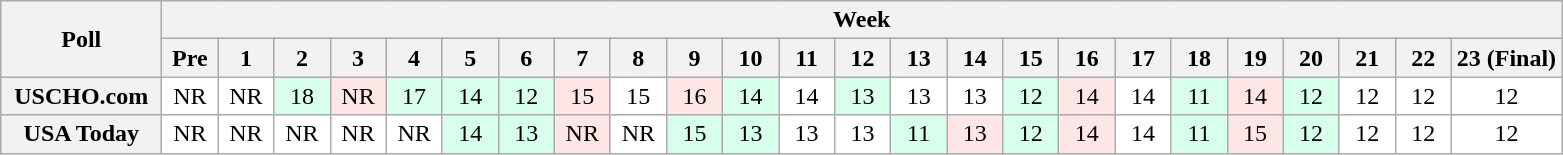<table class="wikitable" style="white-space:nowrap;">
<tr>
<th scope="col" width="100" rowspan="2">Poll</th>
<th colspan="25">Week</th>
</tr>
<tr>
<th scope="col" width="30">Pre</th>
<th scope="col" width="30">1</th>
<th scope="col" width="30">2</th>
<th scope="col" width="30">3</th>
<th scope="col" width="30">4</th>
<th scope="col" width="30">5</th>
<th scope="col" width="30">6</th>
<th scope="col" width="30">7</th>
<th scope="col" width="30">8</th>
<th scope="col" width="30">9</th>
<th scope="col" width="30">10</th>
<th scope="col" width="30">11</th>
<th scope="col" width="30">12</th>
<th scope="col" width="30">13</th>
<th scope="col" width="30">14</th>
<th scope="col" width="30">15</th>
<th scope="col" width="30">16</th>
<th scope="col" width="30">17</th>
<th scope="col" width="30">18</th>
<th scope="col" width="30">19</th>
<th scope="col" width="30">20</th>
<th scope="col" width="30">21</th>
<th scope="col" width="30">22</th>
<th scope="col" width="30">23 (Final)</th>
</tr>
<tr style="text-align:center;">
<th>USCHO.com</th>
<td bgcolor=FFFFFF>NR</td>
<td bgcolor=FFFFFF>NR</td>
<td bgcolor=D8FFEB>18</td>
<td bgcolor=FFE6E6>NR</td>
<td bgcolor=D8FFEB>17</td>
<td bgcolor=D8FFEB>14</td>
<td bgcolor=D8FFEB>12</td>
<td bgcolor=FFE6E6>15</td>
<td bgcolor=FFFFFF>15</td>
<td bgcolor=FFE6E6>16</td>
<td bgcolor=D8FFEB>14</td>
<td bgcolor=FFFFFF>14</td>
<td bgcolor=D8FFEB>13</td>
<td bgcolor=FFFFFF>13</td>
<td bgcolor=FFFFFF>13</td>
<td bgcolor=D8FFEB>12</td>
<td bgcolor=FFE6E6>14</td>
<td bgcolor=FFFFFF>14</td>
<td bgcolor=D8FFEB>11</td>
<td bgcolor=FFE6E6>14</td>
<td bgcolor=D8FFEB>12</td>
<td bgcolor=FFFFFF>12</td>
<td bgcolor=FFFFFF>12</td>
<td bgcolor=FFFFFF>12</td>
</tr>
<tr style="text-align:center;">
<th>USA Today</th>
<td bgcolor=FFFFFF>NR</td>
<td bgcolor=FFFFFF>NR</td>
<td bgcolor=FFFFFF>NR</td>
<td bgcolor=FFFFFF>NR</td>
<td bgcolor=FFFFFF>NR</td>
<td bgcolor=D8FFEB>14</td>
<td bgcolor=D8FFEB>13</td>
<td bgcolor=FFE6E6>NR</td>
<td bgcolor=FFFFFF>NR</td>
<td bgcolor=D8FFEB>15</td>
<td bgcolor=D8FFEB>13</td>
<td bgcolor=FFFFFF>13</td>
<td bgcolor=FFFFFF>13</td>
<td bgcolor=D8FFEB>11</td>
<td bgcolor=FFE6E6>13</td>
<td bgcolor=D8FFEB>12</td>
<td bgcolor=FFE6E6>14</td>
<td bgcolor=FFFFFF>14</td>
<td bgcolor=D8FFEB>11</td>
<td bgcolor=FFE6E6>15</td>
<td bgcolor=D8FFEB>12</td>
<td bgcolor=FFFFFF>12</td>
<td bgcolor=FFFFFF>12</td>
<td bgcolor=FFFFFF>12</td>
</tr>
</table>
